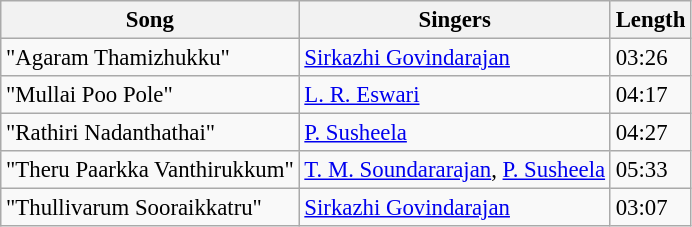<table class="wikitable" style="font-size:95%;">
<tr>
<th>Song</th>
<th>Singers</th>
<th>Length</th>
</tr>
<tr>
<td>"Agaram Thamizhukku"</td>
<td><a href='#'>Sirkazhi Govindarajan</a></td>
<td>03:26</td>
</tr>
<tr>
<td>"Mullai Poo Pole"</td>
<td><a href='#'>L. R. Eswari</a></td>
<td>04:17</td>
</tr>
<tr>
<td>"Rathiri Nadanthathai"</td>
<td><a href='#'>P. Susheela</a></td>
<td>04:27</td>
</tr>
<tr>
<td>"Theru Paarkka Vanthirukkum"</td>
<td><a href='#'>T. M. Soundararajan</a>, <a href='#'>P. Susheela</a></td>
<td>05:33</td>
</tr>
<tr>
<td>"Thullivarum Sooraikkatru"</td>
<td><a href='#'>Sirkazhi Govindarajan</a></td>
<td>03:07</td>
</tr>
</table>
